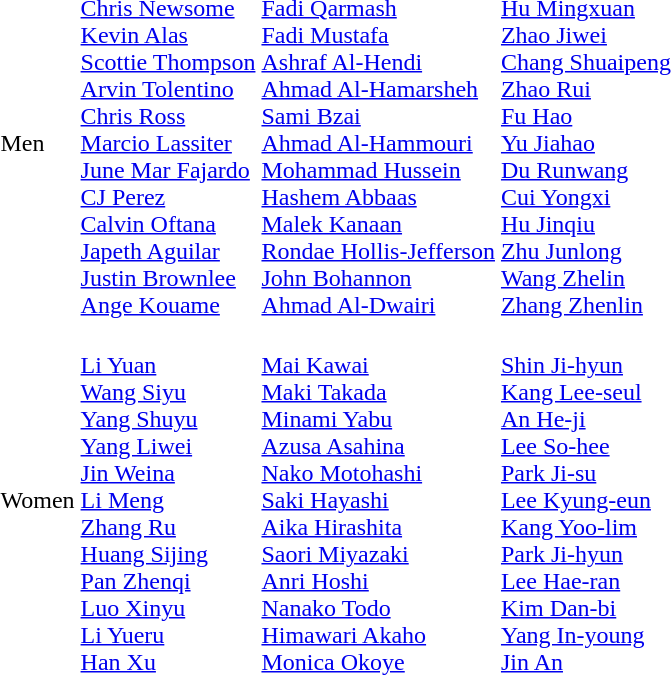<table>
<tr>
<td>Men<br></td>
<td><br><a href='#'>Chris Newsome</a><br><a href='#'>Kevin Alas</a><br><a href='#'>Scottie Thompson</a><br><a href='#'>Arvin Tolentino</a><br><a href='#'>Chris Ross</a><br><a href='#'>Marcio Lassiter</a><br><a href='#'>June Mar Fajardo</a><br><a href='#'>CJ Perez</a><br><a href='#'>Calvin Oftana</a><br><a href='#'>Japeth Aguilar</a><br><a href='#'>Justin Brownlee</a><br><a href='#'>Ange Kouame</a></td>
<td><br><a href='#'>Fadi Qarmash</a><br><a href='#'>Fadi Mustafa</a><br><a href='#'>Ashraf Al-Hendi</a><br><a href='#'>Ahmad Al-Hamarsheh</a><br><a href='#'>Sami Bzai</a><br><a href='#'>Ahmad Al-Hammouri</a><br><a href='#'>Mohammad Hussein</a><br><a href='#'>Hashem Abbaas</a><br><a href='#'>Malek Kanaan</a><br><a href='#'>Rondae Hollis-Jefferson</a><br><a href='#'>John Bohannon</a><br><a href='#'>Ahmad Al-Dwairi</a></td>
<td><br><a href='#'>Hu Mingxuan</a><br><a href='#'>Zhao Jiwei</a><br><a href='#'>Chang Shuaipeng</a><br><a href='#'>Zhao Rui</a><br><a href='#'>Fu Hao</a><br><a href='#'>Yu Jiahao</a><br><a href='#'>Du Runwang</a><br><a href='#'>Cui Yongxi</a><br><a href='#'>Hu Jinqiu</a><br><a href='#'>Zhu Junlong</a><br><a href='#'>Wang Zhelin</a><br><a href='#'>Zhang Zhenlin</a></td>
</tr>
<tr>
<td>Women<br></td>
<td><br><a href='#'>Li Yuan</a><br><a href='#'>Wang Siyu</a><br><a href='#'>Yang Shuyu</a><br><a href='#'>Yang Liwei</a><br><a href='#'>Jin Weina</a><br><a href='#'>Li Meng</a><br><a href='#'>Zhang Ru</a><br><a href='#'>Huang Sijing</a><br><a href='#'>Pan Zhenqi</a><br><a href='#'>Luo Xinyu</a><br><a href='#'>Li Yueru</a><br><a href='#'>Han Xu</a></td>
<td><br><a href='#'>Mai Kawai</a><br><a href='#'>Maki Takada</a><br><a href='#'>Minami Yabu</a><br><a href='#'>Azusa Asahina</a><br><a href='#'>Nako Motohashi</a><br><a href='#'>Saki Hayashi</a><br><a href='#'>Aika Hirashita</a><br><a href='#'>Saori Miyazaki</a><br><a href='#'>Anri Hoshi</a><br><a href='#'>Nanako Todo</a><br><a href='#'>Himawari Akaho</a><br><a href='#'>Monica Okoye</a></td>
<td><br><a href='#'>Shin Ji-hyun</a><br><a href='#'>Kang Lee-seul</a><br><a href='#'>An He-ji</a><br><a href='#'>Lee So-hee</a><br><a href='#'>Park Ji-su</a><br><a href='#'>Lee Kyung-eun</a><br><a href='#'>Kang Yoo-lim</a><br><a href='#'>Park Ji-hyun</a><br><a href='#'>Lee Hae-ran</a><br><a href='#'>Kim Dan-bi</a><br><a href='#'>Yang In-young</a><br><a href='#'>Jin An</a></td>
</tr>
</table>
